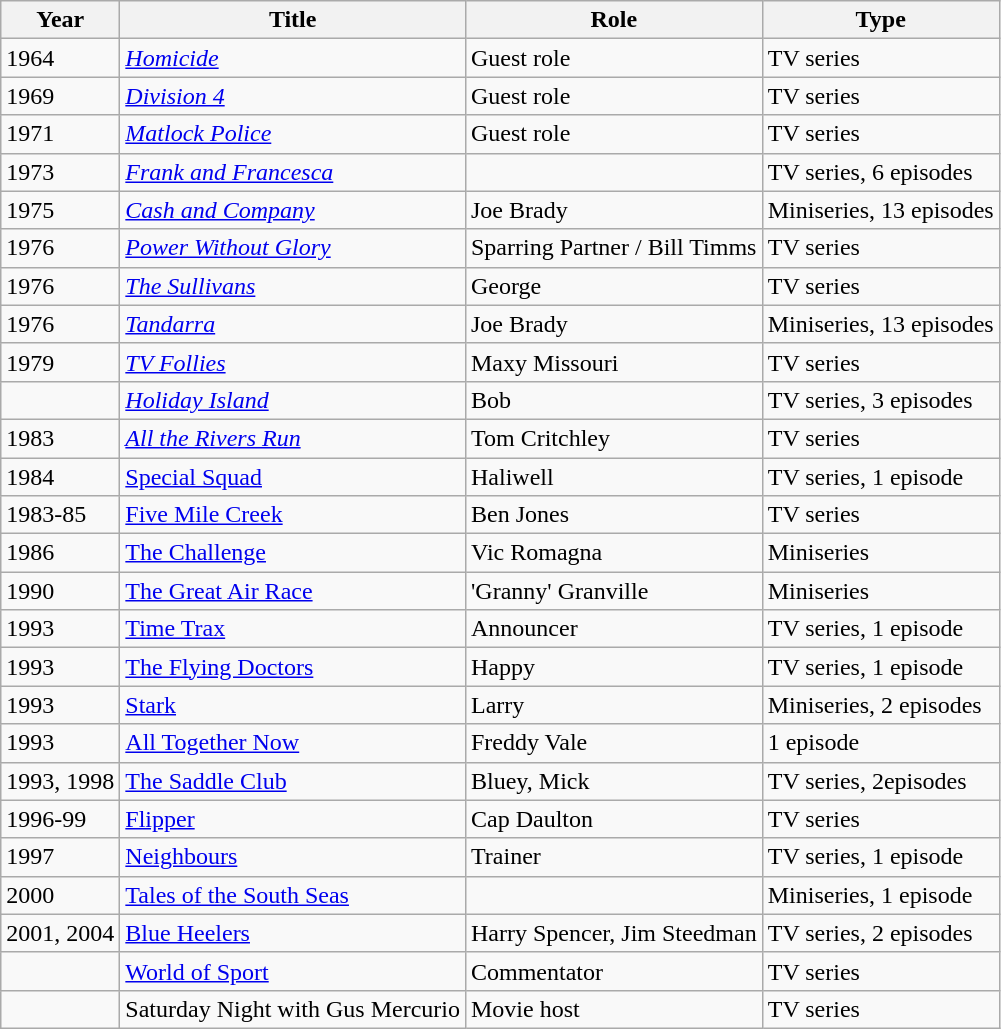<table class="wikitable">
<tr>
<th>Year</th>
<th>Title</th>
<th>Role</th>
<th>Type</th>
</tr>
<tr>
<td>1964</td>
<td><em><a href='#'>Homicide</a></em></td>
<td>Guest role</td>
<td>TV series</td>
</tr>
<tr>
<td>1969</td>
<td><em><a href='#'>Division 4</a></em></td>
<td>Guest role</td>
<td>TV series</td>
</tr>
<tr>
<td>1971</td>
<td><em><a href='#'>Matlock Police</a></em></td>
<td>Guest role</td>
<td>TV series</td>
</tr>
<tr>
<td>1973</td>
<td><em><a href='#'>Frank and Francesca</a></em></td>
<td></td>
<td>TV series, 6 episodes</td>
</tr>
<tr>
<td>1975</td>
<td><em><a href='#'>Cash and Company</a></em></td>
<td>Joe Brady</td>
<td>Miniseries, 13 episodes</td>
</tr>
<tr>
<td>1976</td>
<td><em><a href='#'>Power Without Glory</a></em></td>
<td>Sparring Partner / Bill Timms</td>
<td>TV series</td>
</tr>
<tr>
<td>1976</td>
<td><em><a href='#'>The Sullivans</a></em></td>
<td>George</td>
<td>TV series</td>
</tr>
<tr>
<td>1976</td>
<td><em><a href='#'>Tandarra</a></em></td>
<td>Joe Brady</td>
<td>Miniseries, 13 episodes</td>
</tr>
<tr>
<td>1979</td>
<td><em><a href='#'>TV Follies</a></em></td>
<td>Maxy Missouri</td>
<td>TV series</td>
</tr>
<tr>
<td></td>
<td><em><a href='#'>Holiday Island</a></em></td>
<td>Bob</td>
<td>TV series, 3 episodes</td>
</tr>
<tr>
<td>1983</td>
<td><em><a href='#'>All the Rivers Run</a></em></td>
<td>Tom Critchley</td>
<td>TV series</td>
</tr>
<tr>
<td>1984</td>
<td><em><a href='#'></em>Special Squad<em></a></td>
<td>Haliwell</td>
<td>TV series, 1 episode</td>
</tr>
<tr>
<td>1983-85</td>
<td></em><a href='#'>Five Mile Creek</a><em></td>
<td>Ben Jones</td>
<td>TV series</td>
</tr>
<tr>
<td>1986</td>
<td></em><a href='#'>The Challenge</a><em></td>
<td>Vic Romagna</td>
<td>Miniseries</td>
</tr>
<tr>
<td>1990</td>
<td></em><a href='#'>The Great Air Race</a><em></td>
<td>'Granny' Granville</td>
<td>Miniseries</td>
</tr>
<tr>
<td>1993</td>
<td></em><a href='#'>Time Trax</a><em></td>
<td>Announcer</td>
<td>TV series, 1 episode</td>
</tr>
<tr>
<td>1993</td>
<td></em><a href='#'>The Flying Doctors</a><em></td>
<td>Happy</td>
<td>TV series, 1 episode</td>
</tr>
<tr>
<td>1993</td>
<td></em><a href='#'>Stark</a><em></td>
<td>Larry</td>
<td>Miniseries, 2 episodes</td>
</tr>
<tr>
<td>1993</td>
<td></em><a href='#'>All Together Now</a><em></td>
<td>Freddy Vale</td>
<td>1 episode</td>
</tr>
<tr>
<td>1993, 1998</td>
<td></em><a href='#'>The Saddle Club</a><em></td>
<td>Bluey, Mick</td>
<td>TV series, 2episodes</td>
</tr>
<tr>
<td>1996-99</td>
<td></em><a href='#'>Flipper</a><em></td>
<td>Cap Daulton</td>
<td>TV series</td>
</tr>
<tr>
<td>1997</td>
<td></em><a href='#'>Neighbours</a><em></td>
<td>Trainer</td>
<td>TV series, 1 episode</td>
</tr>
<tr>
<td>2000</td>
<td></em><a href='#'>Tales of the South Seas</a><em></td>
<td></td>
<td>Miniseries, 1 episode</td>
</tr>
<tr>
<td>2001, 2004</td>
<td></em><a href='#'>Blue Heelers</a><em></td>
<td>Harry Spencer, Jim Steedman</td>
<td>TV series, 2 episodes</td>
</tr>
<tr>
<td></td>
<td></em><a href='#'>World of Sport</a><em></td>
<td>Commentator</td>
<td>TV series</td>
</tr>
<tr>
<td></td>
<td></em>Saturday Night with Gus Mercurio<em></td>
<td>Movie host</td>
<td>TV series</td>
</tr>
</table>
